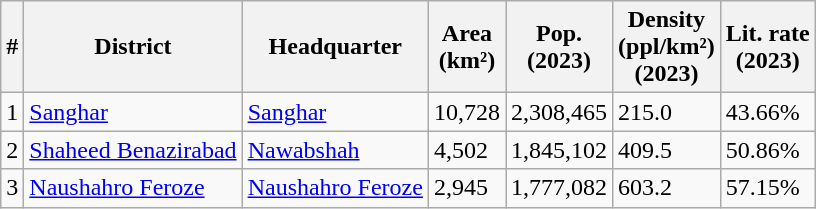<table class="wikitable sortable">
<tr>
<th>#</th>
<th>District</th>
<th>Headquarter</th>
<th>Area<br>(km²)</th>
<th>Pop.<br>(2023)</th>
<th>Density<br>(ppl/km²)<br>(2023)</th>
<th>Lit. rate<br>(2023)</th>
</tr>
<tr>
<td>1</td>
<td><a href='#'>Sanghar</a></td>
<td><a href='#'>Sanghar</a></td>
<td>10,728</td>
<td>2,308,465</td>
<td>215.0</td>
<td>43.66%</td>
</tr>
<tr>
<td>2</td>
<td><a href='#'>Shaheed Benazirabad</a></td>
<td><a href='#'>Nawabshah</a></td>
<td>4,502</td>
<td>1,845,102</td>
<td>409.5</td>
<td>50.86%</td>
</tr>
<tr>
<td>3</td>
<td><a href='#'>Naushahro Feroze</a></td>
<td><a href='#'>Naushahro Feroze</a></td>
<td>2,945</td>
<td>1,777,082</td>
<td>603.2</td>
<td>57.15%</td>
</tr>
</table>
